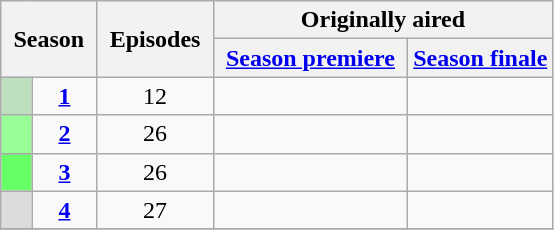<table class="wikitable plainrowheaders" style="text-align: center;">
<tr>
<th style="padding: 0px 8px;" colspan="2" rowspan="2">Season</th>
<th style="padding: 0px 8px;" rowspan="2">Episodes</th>
<th colspan="2">Originally aired</th>
</tr>
<tr>
<th style="padding: 0 8px;"><a href='#'>Season premiere</a></th>
<th><a href='#'>Season finale</a></th>
</tr>
<tr>
<td style="background: #bfe0bf;"></td>
<td><strong><a href='#'>1</a></strong></td>
<td>12</td>
<td></td>
<td style="padding: 0 8px;"></td>
</tr>
<tr>
<td style="background: #98ff98;"></td>
<td><strong><a href='#'>2</a></strong></td>
<td>26</td>
<td></td>
<td style="padding: 0 8px;"></td>
</tr>
<tr>
<td style="background: #66ff66;"></td>
<td><strong><a href='#'>3</a></strong></td>
<td>26</td>
<td></td>
<td style="padding: 0 8px;"></td>
</tr>
<tr>
<td style="background: #dcdcdc;"></td>
<td><strong><a href='#'>4</a></strong></td>
<td>27</td>
<td></td>
<td style="padding: 0 8px;"></td>
</tr>
<tr>
</tr>
</table>
